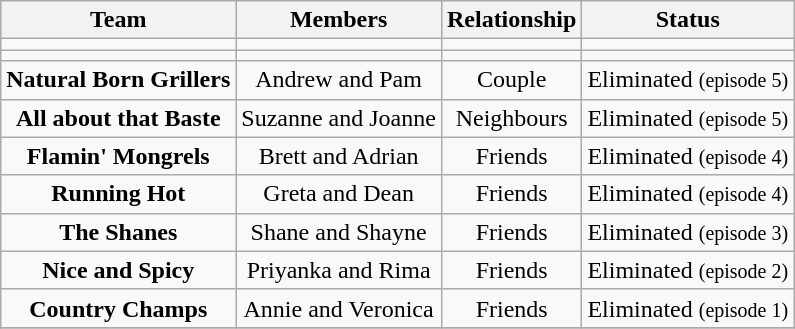<table class="wikitable sortable" align="center" style="text-align:center">
<tr>
<th>Team</th>
<th>Members</th>
<th>Relationship</th>
<th>Status</th>
</tr>
<tr>
<td></td>
<td></td>
<td></td>
<td></td>
</tr>
<tr>
<td></td>
<td></td>
<td></td>
<td></td>
</tr>
<tr>
<td><strong>Natural Born Grillers</strong></td>
<td>Andrew and Pam</td>
<td>Couple</td>
<td>Eliminated <small>(episode 5)</small></td>
</tr>
<tr>
<td><strong>All about that Baste</strong></td>
<td>Suzanne and Joanne</td>
<td>Neighbours</td>
<td>Eliminated <small>(episode 5)</small></td>
</tr>
<tr>
<td><strong>Flamin' Mongrels</strong></td>
<td>Brett and Adrian</td>
<td>Friends</td>
<td>Eliminated <small>(episode 4)</small></td>
</tr>
<tr>
<td><strong>Running Hot</strong></td>
<td>Greta and Dean</td>
<td>Friends</td>
<td>Eliminated <small>(episode 4)</small></td>
</tr>
<tr>
<td><strong>The Shanes</strong></td>
<td>Shane and Shayne</td>
<td>Friends</td>
<td>Eliminated <small>(episode 3)</small></td>
</tr>
<tr>
<td><strong>Nice and Spicy</strong></td>
<td>Priyanka and Rima</td>
<td>Friends</td>
<td>Eliminated <small>(episode 2)</small></td>
</tr>
<tr>
<td><strong>Country Champs</strong></td>
<td>Annie and Veronica</td>
<td>Friends</td>
<td>Eliminated <small>(episode 1)</small></td>
</tr>
<tr>
</tr>
</table>
